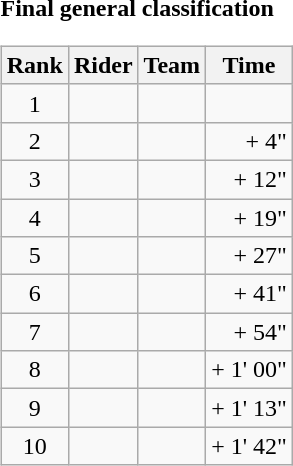<table>
<tr>
<td><strong>Final general classification</strong><br><table class="wikitable">
<tr>
<th scope="col">Rank</th>
<th scope="col">Rider</th>
<th scope="col">Team</th>
<th scope="col">Time</th>
</tr>
<tr>
<td style="text-align:center;">1</td>
<td></td>
<td></td>
<td style="text-align:right;"></td>
</tr>
<tr>
<td style="text-align:center;">2</td>
<td></td>
<td></td>
<td style="text-align:right;">+ 4"</td>
</tr>
<tr>
<td style="text-align:center;">3</td>
<td></td>
<td></td>
<td style="text-align:right;">+ 12"</td>
</tr>
<tr>
<td style="text-align:center;">4</td>
<td></td>
<td></td>
<td style="text-align:right;">+ 19"</td>
</tr>
<tr>
<td style="text-align:center;">5</td>
<td></td>
<td></td>
<td style="text-align:right;">+ 27"</td>
</tr>
<tr>
<td style="text-align:center;">6</td>
<td></td>
<td></td>
<td style="text-align:right;">+ 41"</td>
</tr>
<tr>
<td style="text-align:center;">7</td>
<td></td>
<td></td>
<td style="text-align:right;">+ 54"</td>
</tr>
<tr>
<td style="text-align:center;">8</td>
<td></td>
<td></td>
<td style="text-align:right;">+ 1' 00"</td>
</tr>
<tr>
<td style="text-align:center;">9</td>
<td></td>
<td></td>
<td style="text-align:right;">+ 1' 13"</td>
</tr>
<tr>
<td style="text-align:center;">10</td>
<td></td>
<td></td>
<td style="text-align:right;">+ 1' 42"</td>
</tr>
</table>
</td>
</tr>
</table>
